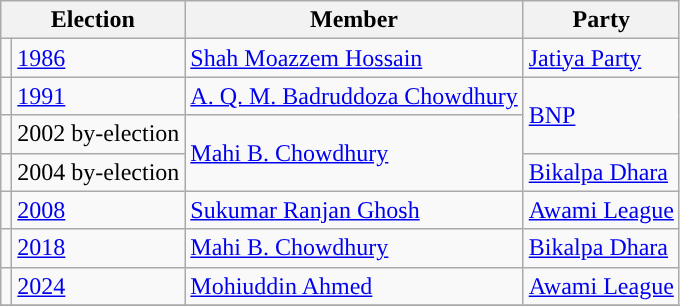<table class="wikitable">
<tr>
<th colspan="2">Election</th>
<th>Member</th>
<th>Party</th>
</tr>
<tr>
<td style="background-color:"></td>
<td><a href='#'>1986</a></td>
<td><a href='#'>Shah Moazzem Hossain</a></td>
<td><a href='#'>Jatiya Party</a></td>
</tr>
<tr>
<td style="background-color:"></td>
<td><a href='#'>1991</a></td>
<td><a href='#'>A. Q. M. Badruddoza Chowdhury</a></td>
<td rowspan="2"><a href='#'>BNP</a></td>
</tr>
<tr>
<td style="background-color:"></td>
<td>2002 by-election</td>
<td rowspan="2"><a href='#'>Mahi B. Chowdhury</a></td>
</tr>
<tr>
<td style="background-color:"></td>
<td>2004 by-election</td>
<td><a href='#'>Bikalpa Dhara</a></td>
</tr>
<tr>
<td style="background-color:"></td>
<td><a href='#'>2008</a></td>
<td><a href='#'>Sukumar Ranjan Ghosh</a></td>
<td><a href='#'>Awami League</a></td>
</tr>
<tr>
<td style="background-color:"></td>
<td><a href='#'>2018</a></td>
<td><a href='#'>Mahi B. Chowdhury</a></td>
<td><a href='#'>Bikalpa Dhara</a></td>
</tr>
<tr>
<td style="background-color:"></td>
<td><a href='#'>2024</a></td>
<td><a href='#'>Mohiuddin Ahmed</a></td>
<td><a href='#'>Awami League</a></td>
</tr>
<tr>
</tr>
</table>
